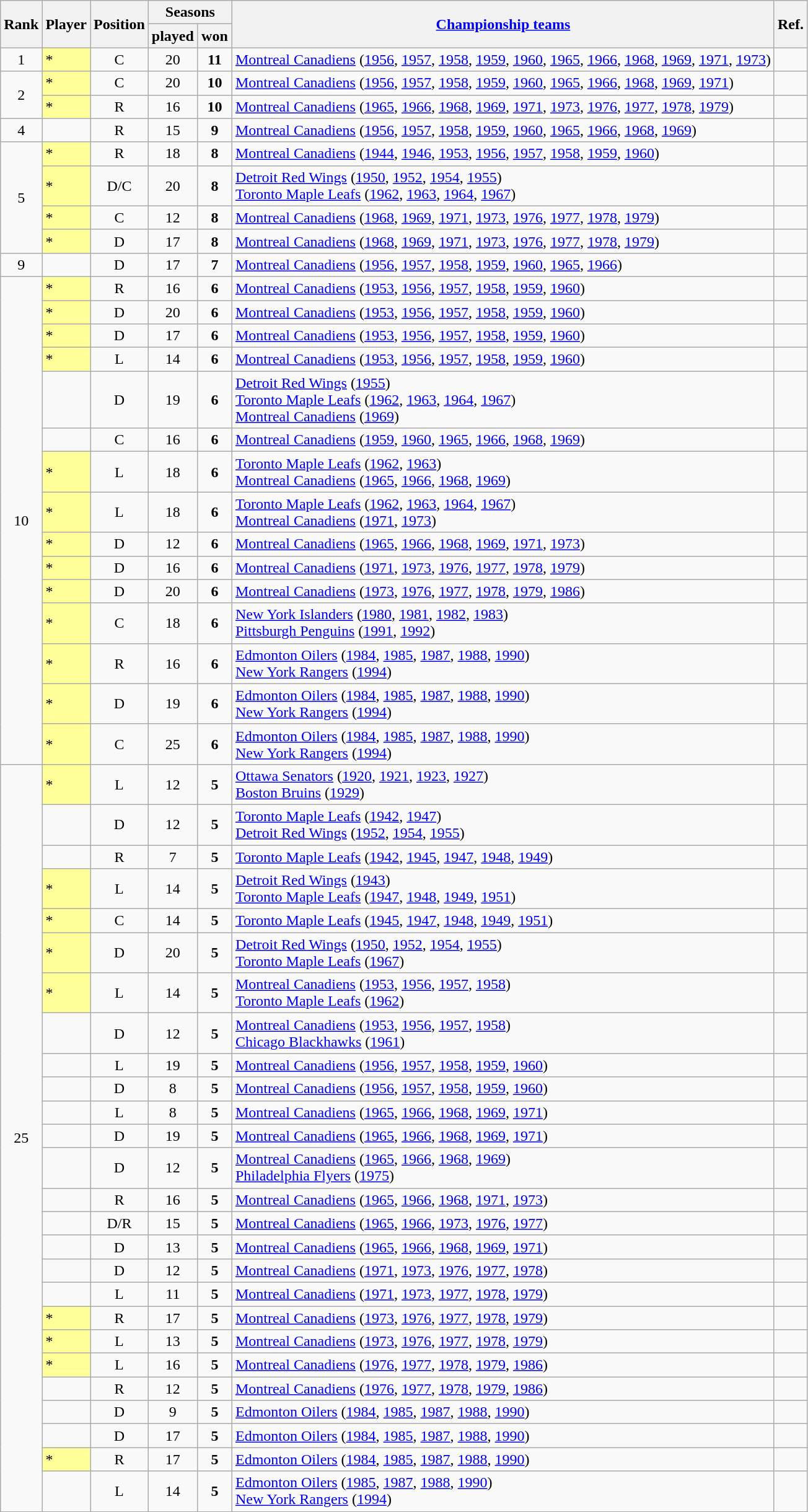<table class="wikitable sortable" style="text-align:center">
<tr>
<th rowspan="2">Rank</th>
<th rowspan="2">Player</th>
<th rowspan="2">Position</th>
<th colspan="2">Seasons</th>
<th rowspan="2"><a href='#'>Championship teams</a></th>
<th rowspan="2">Ref.</th>
</tr>
<tr>
<th scope="col" width="30px">played</th>
<th scope="col" width="30px">won</th>
</tr>
<tr>
<td>1</td>
<td align="left" style="background-color:#FFFF99">*</td>
<td>C</td>
<td>20</td>
<td><strong>11</strong></td>
<td align="left"><a href='#'>Montreal Canadiens</a> (<a href='#'>1956</a>, <a href='#'>1957</a>, <a href='#'>1958</a>, <a href='#'>1959</a>, <a href='#'>1960</a>, <a href='#'>1965</a>, <a href='#'>1966</a>, <a href='#'>1968</a>, <a href='#'>1969</a>, <a href='#'>1971</a>, <a href='#'>1973</a>)</td>
<td></td>
</tr>
<tr>
<td rowspan=2>2</td>
<td align="left" style="background-color:#FFFF99">*</td>
<td>C</td>
<td>20</td>
<td><strong>10</strong></td>
<td align="left"><a href='#'>Montreal Canadiens</a> (<a href='#'>1956</a>, <a href='#'>1957</a>, <a href='#'>1958</a>, <a href='#'>1959</a>, <a href='#'>1960</a>, <a href='#'>1965</a>, <a href='#'>1966</a>, <a href='#'>1968</a>, <a href='#'>1969</a>, <a href='#'>1971</a>)</td>
<td></td>
</tr>
<tr>
<td align="left" style="background-color:#FFFF99">*</td>
<td>R</td>
<td>16</td>
<td><strong>10</strong></td>
<td align="left"><a href='#'>Montreal Canadiens</a> (<a href='#'>1965</a>, <a href='#'>1966</a>, <a href='#'>1968</a>, <a href='#'>1969</a>, <a href='#'>1971</a>, <a href='#'>1973</a>, <a href='#'>1976</a>, <a href='#'>1977</a>, <a href='#'>1978</a>, <a href='#'>1979</a>)</td>
<td></td>
</tr>
<tr>
<td>4</td>
<td align="left"></td>
<td>R</td>
<td>15</td>
<td><strong>9</strong></td>
<td align="left"><a href='#'>Montreal Canadiens</a> (<a href='#'>1956</a>, <a href='#'>1957</a>, <a href='#'>1958</a>, <a href='#'>1959</a>, <a href='#'>1960</a>, <a href='#'>1965</a>, <a href='#'>1966</a>, <a href='#'>1968</a>, <a href='#'>1969</a>)</td>
<td></td>
</tr>
<tr>
<td rowspan=4>5</td>
<td align="left" style="background-color:#FFFF99">*</td>
<td>R</td>
<td>18</td>
<td><strong>8</strong></td>
<td align="left"><a href='#'>Montreal Canadiens</a> (<a href='#'>1944</a>, <a href='#'>1946</a>, <a href='#'>1953</a>, <a href='#'>1956</a>, <a href='#'>1957</a>, <a href='#'>1958</a>, <a href='#'>1959</a>, <a href='#'>1960</a>)</td>
<td></td>
</tr>
<tr>
<td align="left" style="background-color:#FFFF99">*</td>
<td>D/C</td>
<td>20</td>
<td><strong>8</strong></td>
<td align="left"><a href='#'>Detroit Red Wings</a> (<a href='#'>1950</a>, <a href='#'>1952</a>, <a href='#'>1954</a>, <a href='#'>1955</a>)<br><a href='#'>Toronto Maple Leafs</a> (<a href='#'>1962</a>, <a href='#'>1963</a>, <a href='#'>1964</a>, <a href='#'>1967</a>)</td>
<td></td>
</tr>
<tr>
<td align="left" style="background-color:#FFFF99">*</td>
<td>C</td>
<td>12</td>
<td><strong>8</strong></td>
<td align="left"><a href='#'>Montreal Canadiens</a> (<a href='#'>1968</a>, <a href='#'>1969</a>, <a href='#'>1971</a>, <a href='#'>1973</a>, <a href='#'>1976</a>, <a href='#'>1977</a>, <a href='#'>1978</a>, <a href='#'>1979</a>)</td>
<td></td>
</tr>
<tr>
<td align="left" style="background-color:#FFFF99">*</td>
<td>D</td>
<td>17</td>
<td><strong>8</strong></td>
<td align="left"><a href='#'>Montreal Canadiens</a> (<a href='#'>1968</a>, <a href='#'>1969</a>, <a href='#'>1971</a>, <a href='#'>1973</a>, <a href='#'>1976</a>, <a href='#'>1977</a>, <a href='#'>1978</a>, <a href='#'>1979</a>)</td>
<td></td>
</tr>
<tr>
<td>9</td>
<td align="left"></td>
<td>D</td>
<td>17</td>
<td><strong>7</strong></td>
<td align="left"><a href='#'>Montreal Canadiens</a> (<a href='#'>1956</a>, <a href='#'>1957</a>, <a href='#'>1958</a>, <a href='#'>1959</a>, <a href='#'>1960</a>, <a href='#'>1965</a>, <a href='#'>1966</a>)</td>
<td></td>
</tr>
<tr>
<td rowspan=15>10</td>
<td align="left" style="background-color:#FFFF99">*</td>
<td>R</td>
<td>16</td>
<td><strong>6</strong></td>
<td align="left"><a href='#'>Montreal Canadiens</a> (<a href='#'>1953</a>, <a href='#'>1956</a>, <a href='#'>1957</a>, <a href='#'>1958</a>, <a href='#'>1959</a>, <a href='#'>1960</a>)</td>
<td></td>
</tr>
<tr>
<td align="left" style="background-color:#FFFF99">*</td>
<td>D</td>
<td>20</td>
<td><strong>6</strong></td>
<td align="left"><a href='#'>Montreal Canadiens</a> (<a href='#'>1953</a>, <a href='#'>1956</a>, <a href='#'>1957</a>, <a href='#'>1958</a>, <a href='#'>1959</a>, <a href='#'>1960</a>)</td>
<td></td>
</tr>
<tr>
<td align="left" style="background-color:#FFFF99">*</td>
<td>D</td>
<td>17</td>
<td><strong>6</strong></td>
<td align="left"><a href='#'>Montreal Canadiens</a> (<a href='#'>1953</a>, <a href='#'>1956</a>, <a href='#'>1957</a>, <a href='#'>1958</a>, <a href='#'>1959</a>, <a href='#'>1960</a>)</td>
<td></td>
</tr>
<tr>
<td align="left" style="background-color:#FFFF99">*</td>
<td>L</td>
<td>14</td>
<td><strong>6</strong></td>
<td align="left"><a href='#'>Montreal Canadiens</a> (<a href='#'>1953</a>, <a href='#'>1956</a>, <a href='#'>1957</a>, <a href='#'>1958</a>, <a href='#'>1959</a>, <a href='#'>1960</a>)</td>
<td></td>
</tr>
<tr>
<td align="left"></td>
<td>D</td>
<td>19</td>
<td><strong>6</strong></td>
<td align="left"><a href='#'>Detroit Red Wings</a> (<a href='#'>1955</a>)<br><a href='#'>Toronto Maple Leafs</a> (<a href='#'>1962</a>, <a href='#'>1963</a>, <a href='#'>1964</a>, <a href='#'>1967</a>)<br><a href='#'>Montreal Canadiens</a> (<a href='#'>1969</a>)</td>
<td></td>
</tr>
<tr>
<td align="left"></td>
<td>C</td>
<td>16</td>
<td><strong>6</strong></td>
<td align="left"><a href='#'>Montreal Canadiens</a> (<a href='#'>1959</a>, <a href='#'>1960</a>, <a href='#'>1965</a>, <a href='#'>1966</a>, <a href='#'>1968</a>, <a href='#'>1969</a>)</td>
<td></td>
</tr>
<tr>
<td align="left" style="background-color:#FFFF99">*</td>
<td>L</td>
<td>18</td>
<td><strong>6</strong></td>
<td align="left"><a href='#'>Toronto Maple Leafs</a> (<a href='#'>1962</a>, <a href='#'>1963</a>)<br><a href='#'>Montreal Canadiens</a> (<a href='#'>1965</a>, <a href='#'>1966</a>, <a href='#'>1968</a>, <a href='#'>1969</a>)</td>
<td></td>
</tr>
<tr>
<td align="left" style="background-color:#FFFF99">*</td>
<td>L</td>
<td>18</td>
<td><strong>6</strong></td>
<td align="left"><a href='#'>Toronto Maple Leafs</a> (<a href='#'>1962</a>, <a href='#'>1963</a>, <a href='#'>1964</a>, <a href='#'>1967</a>)<br><a href='#'>Montreal Canadiens</a> (<a href='#'>1971</a>, <a href='#'>1973</a>)</td>
<td></td>
</tr>
<tr>
<td align="left" style="background-color:#FFFF99">*</td>
<td>D</td>
<td>12</td>
<td><strong>6</strong></td>
<td align="left"><a href='#'>Montreal Canadiens</a> (<a href='#'>1965</a>, <a href='#'>1966</a>, <a href='#'>1968</a>, <a href='#'>1969</a>, <a href='#'>1971</a>, <a href='#'>1973</a>)</td>
<td></td>
</tr>
<tr>
<td align="left" style="background-color:#FFFF99">*</td>
<td>D</td>
<td>16</td>
<td><strong>6</strong></td>
<td align="left"><a href='#'>Montreal Canadiens</a> (<a href='#'>1971</a>, <a href='#'>1973</a>, <a href='#'>1976</a>, <a href='#'>1977</a>, <a href='#'>1978</a>, <a href='#'>1979</a>)</td>
<td></td>
</tr>
<tr>
<td align="left" style="background-color:#FFFF99">*</td>
<td>D</td>
<td>20</td>
<td><strong>6</strong></td>
<td align="left"><a href='#'>Montreal Canadiens</a> (<a href='#'>1973</a>, <a href='#'>1976</a>, <a href='#'>1977</a>, <a href='#'>1978</a>, <a href='#'>1979</a>, <a href='#'>1986</a>)</td>
<td></td>
</tr>
<tr>
<td align="left" style="background-color:#FFFF99">*</td>
<td>C</td>
<td>18</td>
<td><strong>6</strong></td>
<td align="left"><a href='#'>New York Islanders</a> (<a href='#'>1980</a>, <a href='#'>1981</a>, <a href='#'>1982</a>, <a href='#'>1983</a>)<br><a href='#'>Pittsburgh Penguins</a> (<a href='#'>1991</a>, <a href='#'>1992</a>)</td>
<td></td>
</tr>
<tr>
<td align="left" style="background-color:#FFFF99">*</td>
<td>R</td>
<td>16</td>
<td><strong>6</strong></td>
<td align="left"><a href='#'>Edmonton Oilers</a> (<a href='#'>1984</a>, <a href='#'>1985</a>, <a href='#'>1987</a>, <a href='#'>1988</a>, <a href='#'>1990</a>)<br><a href='#'>New York Rangers</a> (<a href='#'>1994</a>)</td>
<td></td>
</tr>
<tr>
<td align="left" style="background-color:#FFFF99">*</td>
<td>D</td>
<td>19</td>
<td><strong>6</strong></td>
<td align="left"><a href='#'>Edmonton Oilers</a> (<a href='#'>1984</a>, <a href='#'>1985</a>, <a href='#'>1987</a>, <a href='#'>1988</a>, <a href='#'>1990</a>)<br><a href='#'>New York Rangers</a> (<a href='#'>1994</a>)</td>
<td></td>
</tr>
<tr>
<td align="left" style="background-color:#FFFF99">*</td>
<td>C</td>
<td>25</td>
<td><strong>6</strong></td>
<td align="left"><a href='#'>Edmonton Oilers</a> (<a href='#'>1984</a>, <a href='#'>1985</a>, <a href='#'>1987</a>, <a href='#'>1988</a>, <a href='#'>1990</a>)<br><a href='#'>New York Rangers</a> (<a href='#'>1994</a>)</td>
<td></td>
</tr>
<tr>
<td rowspan=26>25</td>
<td align="left" style="background-color:#FFFF99">*</td>
<td>L</td>
<td>12</td>
<td><strong>5</strong></td>
<td align="left"><a href='#'>Ottawa Senators</a> (<a href='#'>1920</a>, <a href='#'>1921</a>, <a href='#'>1923</a>, <a href='#'>1927</a>)<br><a href='#'>Boston Bruins</a> (<a href='#'>1929</a>)</td>
<td></td>
</tr>
<tr>
<td align="left"></td>
<td>D</td>
<td>12</td>
<td><strong>5</strong></td>
<td align="left"><a href='#'>Toronto Maple Leafs</a> (<a href='#'>1942</a>, <a href='#'>1947</a>)<br><a href='#'>Detroit Red Wings</a> (<a href='#'>1952</a>, <a href='#'>1954</a>, <a href='#'>1955</a>)</td>
<td></td>
</tr>
<tr>
<td align="left"></td>
<td>R</td>
<td>7</td>
<td><strong>5</strong></td>
<td align="left"><a href='#'>Toronto Maple Leafs</a> (<a href='#'>1942</a>, <a href='#'>1945</a>, <a href='#'>1947</a>, <a href='#'>1948</a>, <a href='#'>1949</a>)</td>
<td></td>
</tr>
<tr>
<td align="left" style="background-color:#FFFF99">*</td>
<td>L</td>
<td>14</td>
<td><strong>5</strong></td>
<td align="left"><a href='#'>Detroit Red Wings</a> (<a href='#'>1943</a>)<br><a href='#'>Toronto Maple Leafs</a> (<a href='#'>1947</a>, <a href='#'>1948</a>, <a href='#'>1949</a>, <a href='#'>1951</a>)</td>
<td></td>
</tr>
<tr>
<td align="left" style="background-color:#FFFF99">*</td>
<td>C</td>
<td>14</td>
<td><strong>5</strong></td>
<td align="left"><a href='#'>Toronto Maple Leafs</a> (<a href='#'>1945</a>, <a href='#'>1947</a>, <a href='#'>1948</a>, <a href='#'>1949</a>, <a href='#'>1951</a>)</td>
<td></td>
</tr>
<tr>
<td align="left" style="background-color:#FFFF99">*</td>
<td>D</td>
<td>20</td>
<td><strong>5</strong></td>
<td align="left"><a href='#'>Detroit Red Wings</a> (<a href='#'>1950</a>, <a href='#'>1952</a>, <a href='#'>1954</a>, <a href='#'>1955</a>)<br><a href='#'>Toronto Maple Leafs</a> (<a href='#'>1967</a>)</td>
<td></td>
</tr>
<tr>
<td align="left" style="background-color:#FFFF99">*</td>
<td>L</td>
<td>14</td>
<td><strong>5</strong></td>
<td align="left"><a href='#'>Montreal Canadiens</a> (<a href='#'>1953</a>, <a href='#'>1956</a>, <a href='#'>1957</a>, <a href='#'>1958</a>)<br><a href='#'>Toronto Maple Leafs</a> (<a href='#'>1962</a>)</td>
<td></td>
</tr>
<tr>
<td align="left"></td>
<td>D</td>
<td>12</td>
<td><strong>5</strong></td>
<td align="left"><a href='#'>Montreal Canadiens</a> (<a href='#'>1953</a>, <a href='#'>1956</a>, <a href='#'>1957</a>, <a href='#'>1958</a>)<br><a href='#'>Chicago Blackhawks</a> (<a href='#'>1961</a>)</td>
<td></td>
</tr>
<tr>
<td align="left"></td>
<td>L</td>
<td>19</td>
<td><strong>5</strong></td>
<td align="left"><a href='#'>Montreal Canadiens</a> (<a href='#'>1956</a>, <a href='#'>1957</a>, <a href='#'>1958</a>, <a href='#'>1959</a>, <a href='#'>1960</a>)</td>
<td></td>
</tr>
<tr>
<td align="left"></td>
<td>D</td>
<td>8</td>
<td><strong>5</strong></td>
<td align="left"><a href='#'>Montreal Canadiens</a> (<a href='#'>1956</a>, <a href='#'>1957</a>, <a href='#'>1958</a>, <a href='#'>1959</a>, <a href='#'>1960</a>)</td>
<td></td>
</tr>
<tr>
<td align="left"></td>
<td>L</td>
<td>8</td>
<td><strong>5</strong></td>
<td align="left"><a href='#'>Montreal Canadiens</a> (<a href='#'>1965</a>, <a href='#'>1966</a>, <a href='#'>1968</a>, <a href='#'>1969</a>, <a href='#'>1971</a>)</td>
<td></td>
</tr>
<tr>
<td align="left"></td>
<td>D</td>
<td>19</td>
<td><strong>5</strong></td>
<td align="left"><a href='#'>Montreal Canadiens</a> (<a href='#'>1965</a>, <a href='#'>1966</a>, <a href='#'>1968</a>, <a href='#'>1969</a>, <a href='#'>1971</a>)</td>
<td></td>
</tr>
<tr>
<td align="left"></td>
<td>D</td>
<td>12</td>
<td><strong>5</strong></td>
<td align="left"><a href='#'>Montreal Canadiens</a> (<a href='#'>1965</a>, <a href='#'>1966</a>, <a href='#'>1968</a>, <a href='#'>1969</a>)<br><a href='#'>Philadelphia Flyers</a> (<a href='#'>1975</a>)</td>
<td></td>
</tr>
<tr>
<td align="left"></td>
<td>R</td>
<td>16</td>
<td><strong>5</strong></td>
<td align="left"><a href='#'>Montreal Canadiens</a> (<a href='#'>1965</a>, <a href='#'>1966</a>, <a href='#'>1968</a>, <a href='#'>1971</a>, <a href='#'>1973</a>)</td>
<td></td>
</tr>
<tr>
<td align="left"></td>
<td>D/R</td>
<td>15</td>
<td><strong>5</strong></td>
<td align="left"><a href='#'>Montreal Canadiens</a> (<a href='#'>1965</a>, <a href='#'>1966</a>, <a href='#'>1973</a>, <a href='#'>1976</a>, <a href='#'>1977</a>)</td>
<td></td>
</tr>
<tr>
<td align="left"></td>
<td>D</td>
<td>13</td>
<td><strong>5</strong></td>
<td align="left"><a href='#'>Montreal Canadiens</a> (<a href='#'>1965</a>, <a href='#'>1966</a>, <a href='#'>1968</a>, <a href='#'>1969</a>, <a href='#'>1971</a>)</td>
<td></td>
</tr>
<tr>
<td align="left"></td>
<td>D</td>
<td>12</td>
<td><strong>5</strong></td>
<td align="left"><a href='#'>Montreal Canadiens</a> (<a href='#'>1971</a>, <a href='#'>1973</a>, <a href='#'>1976</a>, <a href='#'>1977</a>, <a href='#'>1978</a>)</td>
<td></td>
</tr>
<tr>
<td align="left"></td>
<td>L</td>
<td>11</td>
<td><strong>5</strong></td>
<td align="left"><a href='#'>Montreal Canadiens</a> (<a href='#'>1971</a>, <a href='#'>1973</a>, <a href='#'>1977</a>, <a href='#'>1978</a>, <a href='#'>1979</a>)</td>
<td></td>
</tr>
<tr>
<td align="left" style="background-color:#FFFF99">*</td>
<td>R</td>
<td>17</td>
<td><strong>5</strong></td>
<td align="left"><a href='#'>Montreal Canadiens</a> (<a href='#'>1973</a>, <a href='#'>1976</a>, <a href='#'>1977</a>, <a href='#'>1978</a>, <a href='#'>1979</a>)</td>
<td></td>
</tr>
<tr>
<td align="left" style="background-color:#FFFF99">*</td>
<td>L</td>
<td>13</td>
<td><strong>5</strong></td>
<td align="left"><a href='#'>Montreal Canadiens</a> (<a href='#'>1973</a>, <a href='#'>1976</a>, <a href='#'>1977</a>, <a href='#'>1978</a>, <a href='#'>1979</a>)</td>
<td></td>
</tr>
<tr>
<td align="left" style="background-color:#FFFF99">*</td>
<td>L</td>
<td>16</td>
<td><strong>5</strong></td>
<td align="left"><a href='#'>Montreal Canadiens</a> (<a href='#'>1976</a>, <a href='#'>1977</a>, <a href='#'>1978</a>, <a href='#'>1979</a>, <a href='#'>1986</a>)</td>
<td></td>
</tr>
<tr>
<td align="left"></td>
<td>R</td>
<td>12</td>
<td><strong>5</strong></td>
<td align="left"><a href='#'>Montreal Canadiens</a> (<a href='#'>1976</a>, <a href='#'>1977</a>, <a href='#'>1978</a>, <a href='#'>1979</a>, <a href='#'>1986</a>)</td>
<td></td>
</tr>
<tr>
<td align="left"></td>
<td>D</td>
<td>9</td>
<td><strong>5</strong></td>
<td align="left"><a href='#'>Edmonton Oilers</a> (<a href='#'>1984</a>, <a href='#'>1985</a>, <a href='#'>1987</a>, <a href='#'>1988</a>, <a href='#'>1990</a>)</td>
<td></td>
</tr>
<tr>
<td align="left"></td>
<td>D</td>
<td>17</td>
<td><strong>5</strong></td>
<td align="left"><a href='#'>Edmonton Oilers</a> (<a href='#'>1984</a>, <a href='#'>1985</a>, <a href='#'>1987</a>, <a href='#'>1988</a>, <a href='#'>1990</a>)</td>
<td></td>
</tr>
<tr>
<td align="left" style="background-color:#FFFF99">*</td>
<td>R</td>
<td>17</td>
<td><strong>5</strong></td>
<td align="left"><a href='#'>Edmonton Oilers</a> (<a href='#'>1984</a>, <a href='#'>1985</a>, <a href='#'>1987</a>, <a href='#'>1988</a>, <a href='#'>1990</a>)</td>
<td></td>
</tr>
<tr>
<td align="left"></td>
<td>L</td>
<td>14</td>
<td><strong>5</strong></td>
<td align="left"><a href='#'>Edmonton Oilers</a> (<a href='#'>1985</a>, <a href='#'>1987</a>, <a href='#'>1988</a>, <a href='#'>1990</a>)<br><a href='#'>New York Rangers</a> (<a href='#'>1994</a>)</td>
<td></td>
</tr>
</table>
